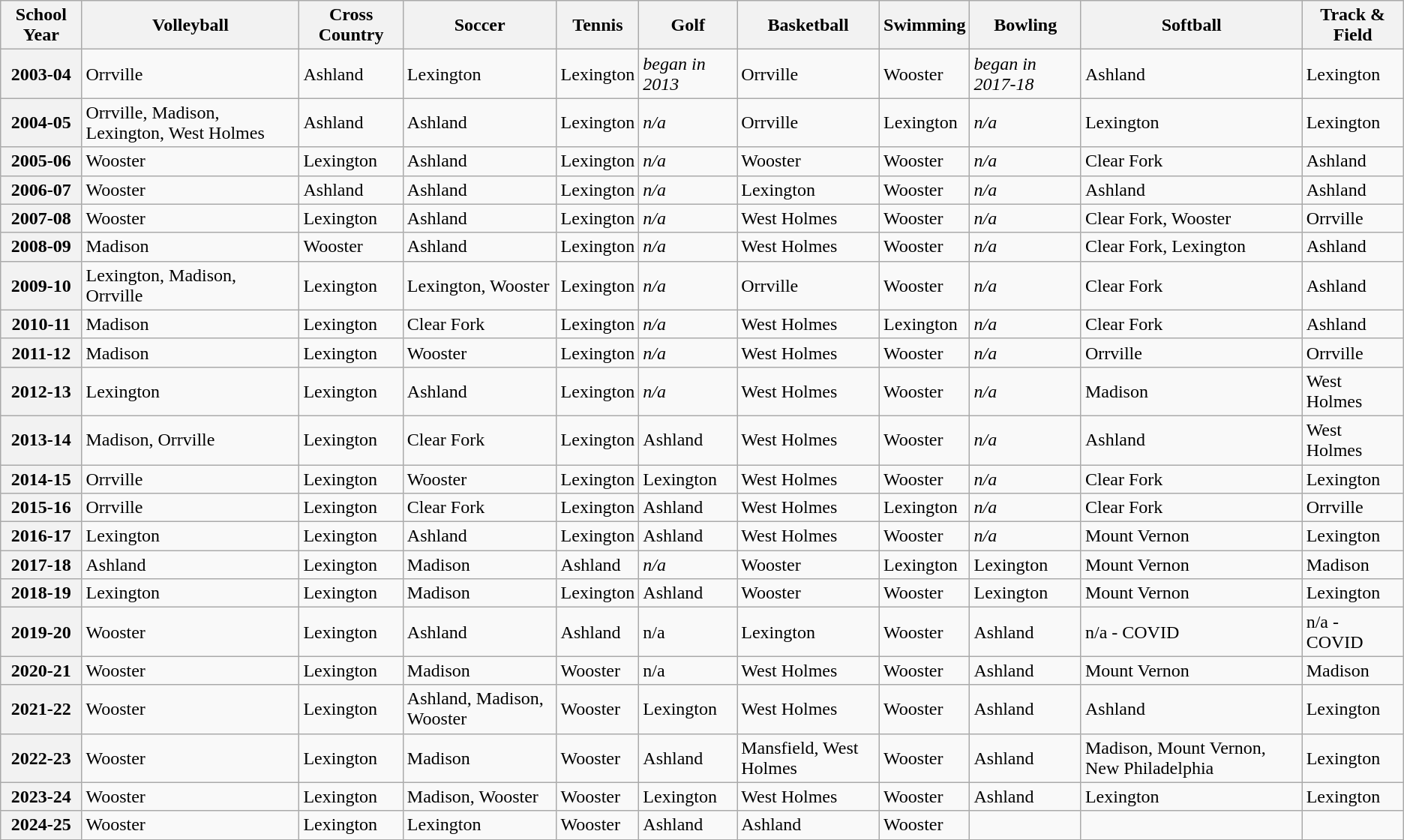<table class="wikitable">
<tr>
<th>School Year</th>
<th>Volleyball</th>
<th>Cross Country</th>
<th>Soccer</th>
<th>Tennis</th>
<th>Golf</th>
<th>Basketball</th>
<th>Swimming</th>
<th>Bowling</th>
<th>Softball</th>
<th>Track & Field</th>
</tr>
<tr style="text-align:left;">
<th>2003-04</th>
<td>Orrville</td>
<td>Ashland</td>
<td>Lexington</td>
<td>Lexington</td>
<td><em>began in 2013</em></td>
<td>Orrville</td>
<td>Wooster</td>
<td><em>began in 2017-18</em></td>
<td>Ashland</td>
<td>Lexington</td>
</tr>
<tr style="text-align:left;">
<th>2004-05</th>
<td>Orrville, Madison, Lexington, West Holmes</td>
<td>Ashland</td>
<td>Ashland</td>
<td>Lexington</td>
<td><em>n/a</em></td>
<td>Orrville</td>
<td>Lexington</td>
<td><em>n/a</em></td>
<td>Lexington</td>
<td>Lexington</td>
</tr>
<tr style="text-align:left;">
<th>2005-06</th>
<td>Wooster</td>
<td>Lexington</td>
<td>Ashland</td>
<td>Lexington</td>
<td><em>n/a</em></td>
<td>Wooster </td>
<td>Wooster</td>
<td><em>n/a</em></td>
<td>Clear Fork</td>
<td>Ashland</td>
</tr>
<tr style="text-align:left;">
<th>2006-07</th>
<td>Wooster</td>
<td>Ashland</td>
<td>Ashland</td>
<td>Lexington</td>
<td><em>n/a</em></td>
<td>Lexington</td>
<td>Wooster</td>
<td><em>n/a</em></td>
<td>Ashland</td>
<td>Ashland</td>
</tr>
<tr style="text-align:left;">
<th>2007-08</th>
<td>Wooster</td>
<td>Lexington</td>
<td>Ashland</td>
<td>Lexington</td>
<td><em>n/a</em></td>
<td>West Holmes</td>
<td>Wooster</td>
<td><em>n/a</em></td>
<td>Clear Fork, Wooster</td>
<td>Orrville</td>
</tr>
<tr style="text-align:left;">
<th>2008-09</th>
<td>Madison</td>
<td>Wooster</td>
<td>Ashland</td>
<td>Lexington</td>
<td><em>n/a</em></td>
<td>West Holmes</td>
<td>Wooster</td>
<td><em>n/a</em></td>
<td>Clear Fork, Lexington</td>
<td>Ashland</td>
</tr>
<tr style="text-align:left;">
<th>2009-10</th>
<td>Lexington, Madison, Orrville</td>
<td>Lexington</td>
<td>Lexington, Wooster</td>
<td>Lexington</td>
<td><em>n/a</em></td>
<td>Orrville </td>
<td>Wooster</td>
<td><em>n/a</em></td>
<td>Clear Fork</td>
<td>Ashland</td>
</tr>
<tr style="text-align:left;">
<th>2010-11</th>
<td>Madison</td>
<td>Lexington</td>
<td>Clear Fork</td>
<td>Lexington</td>
<td><em>n/a</em></td>
<td>West Holmes</td>
<td>Lexington</td>
<td><em>n/a</em></td>
<td>Clear Fork</td>
<td>Ashland</td>
</tr>
<tr style="text-align:left;">
<th>2011-12</th>
<td>Madison</td>
<td>Lexington</td>
<td>Wooster</td>
<td>Lexington</td>
<td><em>n/a</em></td>
<td>West Holmes</td>
<td>Wooster</td>
<td><em>n/a</em></td>
<td>Orrville</td>
<td>Orrville</td>
</tr>
<tr style="text-align:left;">
<th>2012-13</th>
<td>Lexington</td>
<td>Lexington</td>
<td>Ashland</td>
<td>Lexington</td>
<td><em>n/a</em></td>
<td>West Holmes</td>
<td>Wooster</td>
<td><em>n/a</em></td>
<td>Madison</td>
<td>West Holmes</td>
</tr>
<tr style="text-align:left;">
<th>2013-14</th>
<td>Madison, Orrville</td>
<td>Lexington</td>
<td>Clear Fork</td>
<td>Lexington</td>
<td>Ashland</td>
<td>West Holmes</td>
<td>Wooster</td>
<td><em>n/a</em></td>
<td>Ashland</td>
<td>West Holmes</td>
</tr>
<tr style="text-align:left;">
<th>2014-15</th>
<td>Orrville</td>
<td>Lexington</td>
<td>Wooster</td>
<td>Lexington</td>
<td>Lexington</td>
<td>West Holmes</td>
<td>Wooster</td>
<td><em>n/a</em></td>
<td>Clear Fork</td>
<td>Lexington</td>
</tr>
<tr style="text-align:left;">
<th>2015-16</th>
<td>Orrville</td>
<td>Lexington</td>
<td>Clear Fork</td>
<td>Lexington</td>
<td>Ashland</td>
<td>West Holmes</td>
<td>Lexington</td>
<td><em>n/a</em></td>
<td>Clear Fork</td>
<td>Orrville</td>
</tr>
<tr style="text-align:left;">
<th>2016-17</th>
<td>Lexington</td>
<td>Lexington</td>
<td>Ashland</td>
<td>Lexington</td>
<td>Ashland</td>
<td>West Holmes</td>
<td>Wooster</td>
<td><em>n/a</em></td>
<td>Mount Vernon</td>
<td>Lexington</td>
</tr>
<tr>
<th>2017-18</th>
<td>Ashland</td>
<td>Lexington</td>
<td>Madison</td>
<td>Ashland</td>
<td><em>n/a</em></td>
<td>Wooster</td>
<td>Lexington</td>
<td>Lexington</td>
<td>Mount Vernon</td>
<td>Madison</td>
</tr>
<tr>
<th>2018-19</th>
<td>Lexington</td>
<td>Lexington</td>
<td>Madison</td>
<td>Lexington</td>
<td>Ashland</td>
<td>Wooster</td>
<td>Wooster</td>
<td>Lexington</td>
<td>Mount Vernon</td>
<td>Lexington</td>
</tr>
<tr>
<th>2019-20</th>
<td>Wooster</td>
<td>Lexington</td>
<td>Ashland</td>
<td>Ashland</td>
<td>n/a</td>
<td>Lexington</td>
<td>Wooster</td>
<td>Ashland</td>
<td>n/a - COVID</td>
<td>n/a - COVID</td>
</tr>
<tr>
<th>2020-21</th>
<td>Wooster</td>
<td>Lexington</td>
<td>Madison</td>
<td>Wooster</td>
<td>n/a</td>
<td>West Holmes</td>
<td>Wooster</td>
<td>Ashland</td>
<td>Mount Vernon</td>
<td>Madison</td>
</tr>
<tr>
<th>2021-22</th>
<td>Wooster</td>
<td>Lexington</td>
<td>Ashland, Madison, Wooster</td>
<td>Wooster</td>
<td>Lexington</td>
<td>West Holmes</td>
<td>Wooster</td>
<td>Ashland</td>
<td>Ashland</td>
<td>Lexington</td>
</tr>
<tr>
<th>2022-23</th>
<td>Wooster</td>
<td>Lexington</td>
<td>Madison</td>
<td>Wooster</td>
<td>Ashland</td>
<td>Mansfield, West Holmes</td>
<td>Wooster</td>
<td>Ashland</td>
<td>Madison, Mount Vernon, New Philadelphia</td>
<td>Lexington</td>
</tr>
<tr>
<th>2023-24</th>
<td>Wooster</td>
<td>Lexington</td>
<td>Madison, Wooster</td>
<td>Wooster</td>
<td>Lexington</td>
<td>West Holmes</td>
<td>Wooster</td>
<td>Ashland</td>
<td>Lexington</td>
<td>Lexington</td>
</tr>
<tr>
<th>2024-25</th>
<td>Wooster</td>
<td>Lexington</td>
<td>Lexington</td>
<td>Wooster</td>
<td>Ashland</td>
<td>Ashland</td>
<td>Wooster</td>
<td></td>
<td></td>
<td></td>
</tr>
</table>
